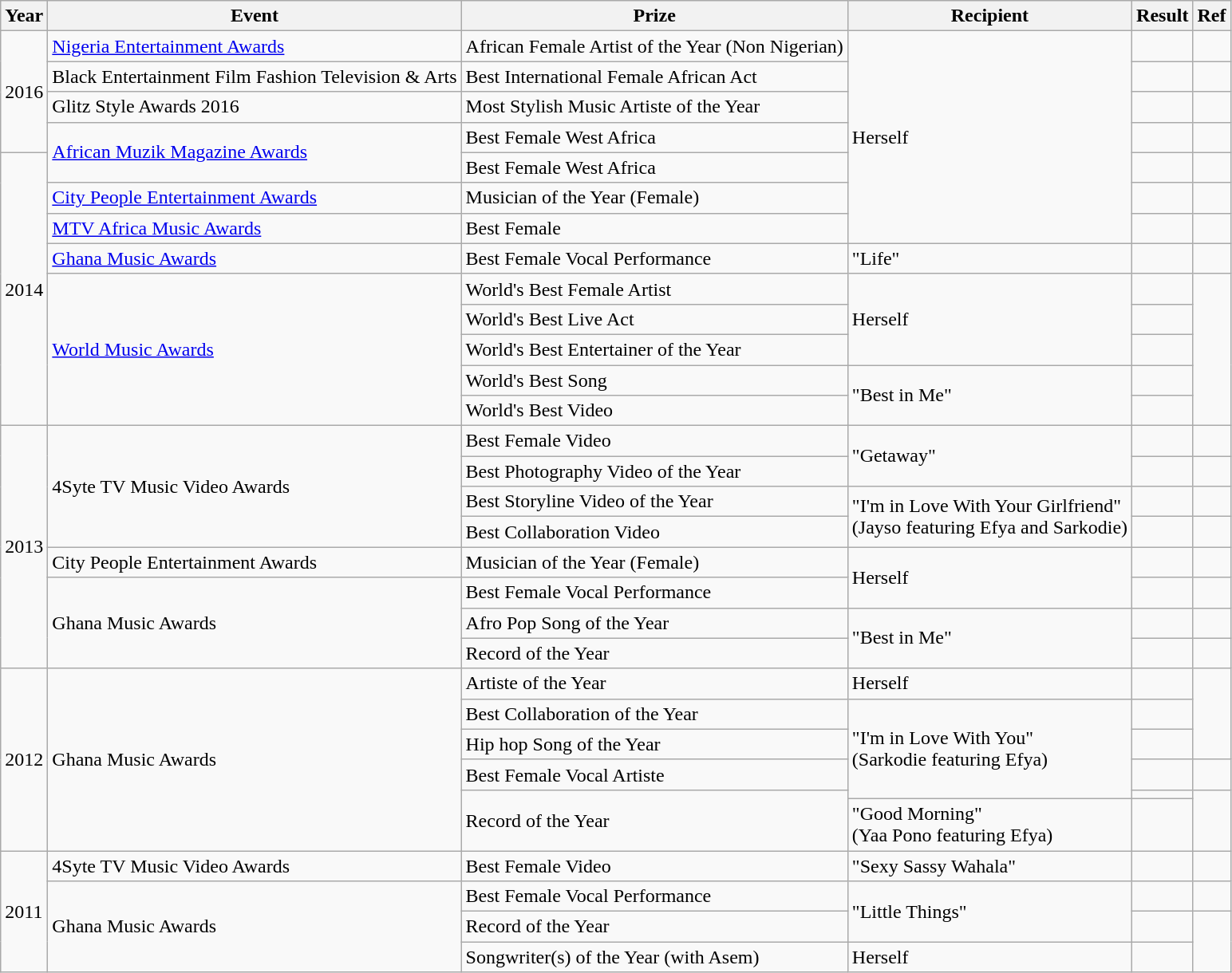<table class="wikitable">
<tr>
<th>Year</th>
<th>Event</th>
<th>Prize</th>
<th>Recipient</th>
<th>Result</th>
<th>Ref</th>
</tr>
<tr>
<td rowspan="4">2016</td>
<td><a href='#'>Nigeria Entertainment Awards</a></td>
<td>African Female Artist of the Year (Non Nigerian)</td>
<td rowspan="7">Herself</td>
<td></td>
<td></td>
</tr>
<tr>
<td>Black Entertainment Film Fashion Television & Arts</td>
<td>Best International Female African Act</td>
<td></td>
<td></td>
</tr>
<tr>
<td>Glitz Style Awards 2016</td>
<td>Most Stylish Music Artiste of the Year</td>
<td></td>
<td></td>
</tr>
<tr>
<td rowspan="2"><a href='#'>African Muzik Magazine Awards</a></td>
<td>Best Female West Africa</td>
<td></td>
<td></td>
</tr>
<tr>
<td rowspan="9">2014</td>
<td>Best Female West Africa</td>
<td></td>
<td></td>
</tr>
<tr>
<td><a href='#'>City People Entertainment Awards</a></td>
<td>Musician of the Year (Female)</td>
<td></td>
<td></td>
</tr>
<tr>
<td><a href='#'>MTV Africa Music Awards</a></td>
<td>Best Female</td>
<td></td>
<td></td>
</tr>
<tr>
<td><a href='#'>Ghana Music Awards</a></td>
<td>Best Female Vocal Performance</td>
<td>"Life"</td>
<td></td>
<td></td>
</tr>
<tr>
<td rowspan="5"><a href='#'>World Music Awards</a></td>
<td>World's Best Female Artist</td>
<td rowspan="3">Herself</td>
<td></td>
<td rowspan="5"><br><br></td>
</tr>
<tr>
<td>World's Best Live Act</td>
<td></td>
</tr>
<tr>
<td>World's Best Entertainer of the Year</td>
<td></td>
</tr>
<tr>
<td>World's Best Song</td>
<td rowspan="2">"Best in Me"</td>
<td></td>
</tr>
<tr>
<td>World's Best Video</td>
<td></td>
</tr>
<tr>
<td rowspan="8">2013</td>
<td rowspan="4">4Syte TV Music Video Awards</td>
<td>Best Female Video</td>
<td rowspan="2">"Getaway"</td>
<td></td>
<td rowspan="1"></td>
</tr>
<tr>
<td>Best Photography Video of the Year</td>
<td></td>
<td rowspan="1"></td>
</tr>
<tr>
<td>Best Storyline Video of the Year</td>
<td rowspan="2">"I'm in Love With Your Girlfriend" <br><span>(Jayso featuring Efya and Sarkodie)</span></td>
<td></td>
<td rowspan="1"></td>
</tr>
<tr>
<td>Best Collaboration Video</td>
<td></td>
<td rowspan="1"></td>
</tr>
<tr>
<td>City People Entertainment Awards</td>
<td>Musician of the Year (Female)</td>
<td rowspan="2">Herself</td>
<td></td>
<td></td>
</tr>
<tr>
<td rowspan="3">Ghana Music Awards</td>
<td>Best Female Vocal Performance</td>
<td></td>
<td></td>
</tr>
<tr>
<td>Afro Pop Song of the Year</td>
<td rowspan="2">"Best in Me"</td>
<td></td>
<td></td>
</tr>
<tr>
<td>Record of the Year</td>
<td></td>
<td></td>
</tr>
<tr>
<td rowspan="6">2012</td>
<td rowspan="6">Ghana Music Awards</td>
<td>Artiste of the Year</td>
<td>Herself</td>
<td></td>
<td rowspan="3"></td>
</tr>
<tr>
<td>Best Collaboration of the Year</td>
<td rowspan="4">"I'm in Love With You" <br><span>(Sarkodie featuring Efya)</span></td>
<td></td>
</tr>
<tr>
<td>Hip hop Song of the Year</td>
<td></td>
</tr>
<tr>
<td>Best Female Vocal Artiste</td>
<td></td>
<td></td>
</tr>
<tr>
<td rowspan="2">Record of the Year</td>
<td></td>
<td rowspan="2"></td>
</tr>
<tr>
<td>"Good Morning" <br><span>(Yaa Pono featuring Efya)</span></td>
<td></td>
</tr>
<tr>
<td rowspan="4">2011</td>
<td>4Syte TV Music Video Awards</td>
<td>Best Female Video</td>
<td>"Sexy Sassy Wahala"</td>
<td></td>
<td></td>
</tr>
<tr>
<td rowspan="3">Ghana Music Awards</td>
<td>Best Female Vocal Performance</td>
<td rowspan="2">"Little Things"</td>
<td></td>
<td></td>
</tr>
<tr>
<td>Record of the Year</td>
<td></td>
<td rowspan="2"></td>
</tr>
<tr>
<td>Songwriter(s) of the Year <span>(with Asem)</span></td>
<td>Herself</td>
<td></td>
</tr>
</table>
